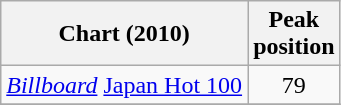<table class="wikitable sortable">
<tr>
<th>Chart (2010)</th>
<th>Peak<br>position</th>
</tr>
<tr>
<td><em><a href='#'>Billboard</a></em> <a href='#'>Japan Hot 100</a></td>
<td align="center">79</td>
</tr>
<tr>
</tr>
</table>
